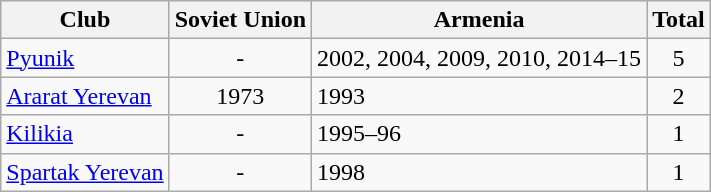<table class="wikitable sortable">
<tr>
<th>Club</th>
<th>Soviet Union</th>
<th>Armenia</th>
<th>Total</th>
</tr>
<tr>
<td><a href='#'>Pyunik</a></td>
<td style="text-align:center">-</td>
<td>2002, 2004, 2009, 2010, 2014–15</td>
<td style="text-align:center">5</td>
</tr>
<tr>
<td><a href='#'>Ararat Yerevan</a></td>
<td style="text-align:center">1973</td>
<td>1993</td>
<td style="text-align:center">2</td>
</tr>
<tr>
<td><a href='#'>Kilikia</a></td>
<td style="text-align:center">-</td>
<td>1995–96</td>
<td style="text-align:center">1</td>
</tr>
<tr>
<td><a href='#'>Spartak Yerevan</a></td>
<td style="text-align:center">-</td>
<td>1998</td>
<td style="text-align:center">1</td>
</tr>
</table>
